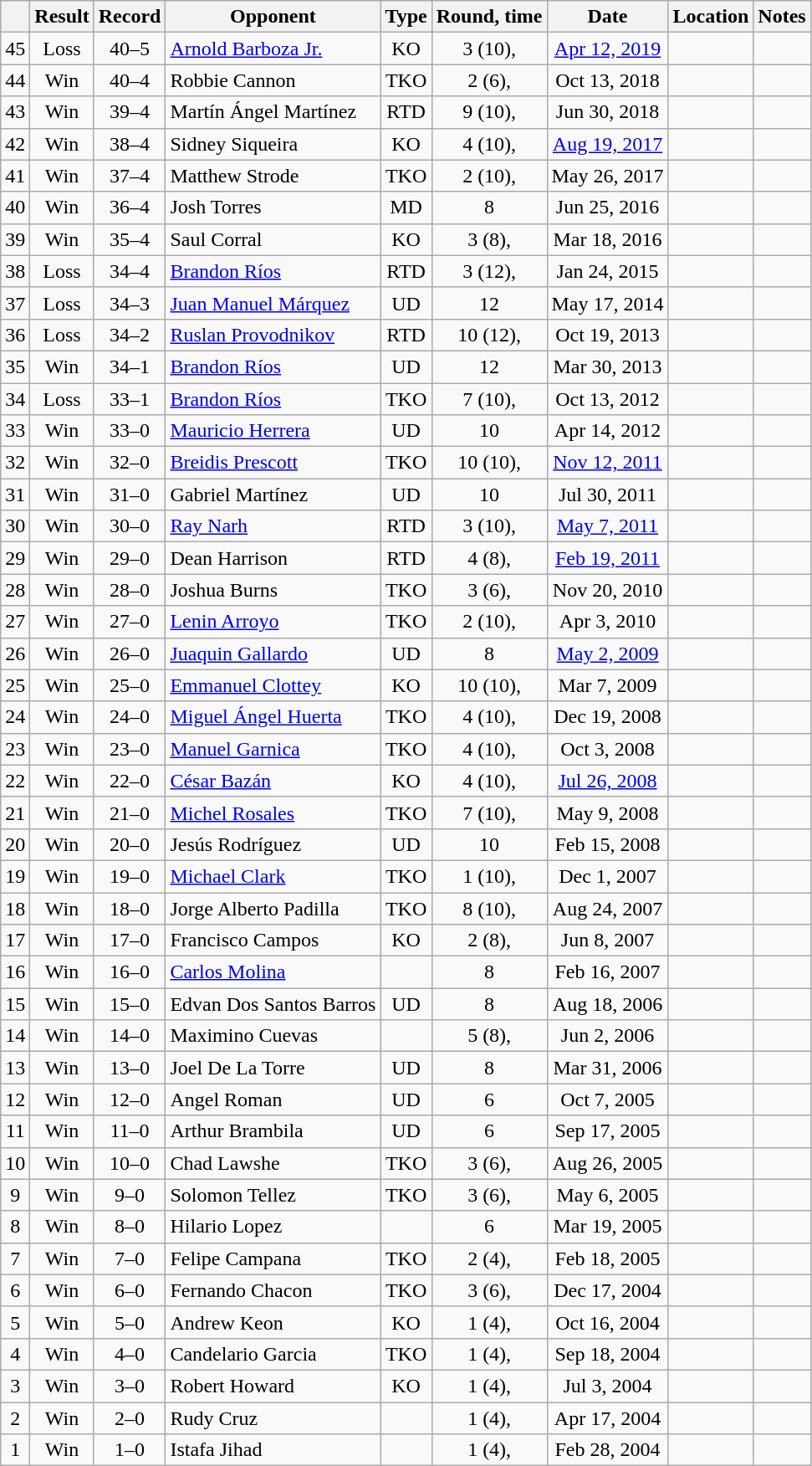<table class="wikitable" style="text-align:center">
<tr>
<th></th>
<th>Result</th>
<th>Record</th>
<th>Opponent</th>
<th>Type</th>
<th>Round, time</th>
<th>Date</th>
<th>Location</th>
<th>Notes</th>
</tr>
<tr>
<td>45</td>
<td>Loss</td>
<td>40–5</td>
<td style="text-align:left;"><a href='#'>Arnold Barboza Jr.</a></td>
<td>KO</td>
<td>3 (10), </td>
<td><a href='#'>Apr 12, 2019</a></td>
<td style="text-align:left;"></td>
<td style="text-align:left;"></td>
</tr>
<tr>
<td>44</td>
<td>Win</td>
<td>40–4</td>
<td style="text-align:left;">Robbie Cannon</td>
<td>TKO</td>
<td>2 (6), </td>
<td>Oct 13, 2018</td>
<td style="text-align:left;"></td>
<td></td>
</tr>
<tr>
<td>43</td>
<td>Win</td>
<td>39–4</td>
<td style="text-align:left;">Martín Ángel Martínez</td>
<td>RTD</td>
<td>9 (10), </td>
<td>Jun 30, 2018</td>
<td style="text-align:left;"></td>
<td></td>
</tr>
<tr>
<td>42</td>
<td>Win</td>
<td>38–4</td>
<td style="text-align:left;">Sidney Siqueira</td>
<td>KO</td>
<td>4 (10), </td>
<td><a href='#'>Aug 19, 2017</a></td>
<td style="text-align:left;"></td>
<td></td>
</tr>
<tr>
<td>41</td>
<td>Win</td>
<td>37–4</td>
<td style="text-align:left;">Matthew Strode</td>
<td>TKO</td>
<td>2 (10), </td>
<td>May 26, 2017</td>
<td style="text-align:left;"></td>
<td></td>
</tr>
<tr>
<td>40</td>
<td>Win</td>
<td>36–4</td>
<td style="text-align:left;">Josh Torres</td>
<td>MD</td>
<td>8</td>
<td>Jun 25, 2016</td>
<td style="text-align:left;"></td>
<td></td>
</tr>
<tr>
<td>39</td>
<td>Win</td>
<td>35–4</td>
<td style="text-align:left;">Saul Corral</td>
<td>KO</td>
<td>3 (8), </td>
<td>Mar 18, 2016</td>
<td style="text-align:left;"></td>
<td></td>
</tr>
<tr>
<td>38</td>
<td>Loss</td>
<td>34–4</td>
<td style="text-align:left;"><a href='#'>Brandon Ríos</a></td>
<td>RTD</td>
<td>3 (12), </td>
<td>Jan 24, 2015</td>
<td style="text-align:left;"></td>
<td style="text-align:left;"></td>
</tr>
<tr>
<td>37</td>
<td>Loss</td>
<td>34–3</td>
<td style="text-align:left;"><a href='#'>Juan Manuel Márquez</a></td>
<td>UD</td>
<td>12</td>
<td>May 17, 2014</td>
<td style="text-align:left;"></td>
<td style="text-align:left;"></td>
</tr>
<tr>
<td>36</td>
<td>Loss</td>
<td>34–2</td>
<td style="text-align:left;"><a href='#'>Ruslan Provodnikov</a></td>
<td>RTD</td>
<td>10 (12), </td>
<td>Oct 19, 2013</td>
<td style="text-align:left;"></td>
<td style="text-align:left;"></td>
</tr>
<tr>
<td>35</td>
<td>Win</td>
<td>34–1</td>
<td style="text-align:left;"><a href='#'>Brandon Ríos</a></td>
<td>UD</td>
<td>12</td>
<td>Mar 30, 2013</td>
<td style="text-align:left;"></td>
<td style="text-align:left;"></td>
</tr>
<tr>
<td>34</td>
<td>Loss</td>
<td>33–1</td>
<td style="text-align:left;"><a href='#'>Brandon Ríos</a></td>
<td>TKO</td>
<td>7 (10), </td>
<td>Oct 13, 2012</td>
<td style="text-align:left;"></td>
<td style="text-align:left;"></td>
</tr>
<tr>
<td>33</td>
<td>Win</td>
<td>33–0</td>
<td style="text-align:left;"><a href='#'>Mauricio Herrera</a></td>
<td>UD</td>
<td>10</td>
<td>Apr 14, 2012</td>
<td style="text-align:left;"></td>
<td></td>
</tr>
<tr>
<td>32</td>
<td>Win</td>
<td>32–0</td>
<td style="text-align:left;"><a href='#'>Breidis Prescott</a></td>
<td>TKO</td>
<td>10 (10), </td>
<td><a href='#'>Nov 12, 2011</a></td>
<td style="text-align:left;"></td>
<td style="text-align:left;"></td>
</tr>
<tr>
<td>31</td>
<td>Win</td>
<td>31–0</td>
<td style="text-align:left;">Gabriel Martínez</td>
<td>UD</td>
<td>10</td>
<td>Jul 30, 2011</td>
<td style="text-align:left;"></td>
<td style="text-align:left;"></td>
</tr>
<tr>
<td>30</td>
<td>Win</td>
<td>30–0</td>
<td style="text-align:left;"><a href='#'>Ray Narh</a></td>
<td>RTD</td>
<td>3 (10), </td>
<td><a href='#'>May 7, 2011</a></td>
<td style="text-align:left;"></td>
<td style="text-align:left;"></td>
</tr>
<tr>
<td>29</td>
<td>Win</td>
<td>29–0</td>
<td style="text-align:left;">Dean Harrison</td>
<td>RTD</td>
<td>4 (8), </td>
<td><a href='#'>Feb 19, 2011</a></td>
<td style="text-align:left;"></td>
<td></td>
</tr>
<tr>
<td>28</td>
<td>Win</td>
<td>28–0</td>
<td style="text-align:left;">Joshua Burns</td>
<td>TKO</td>
<td>3 (6), </td>
<td>Nov 20, 2010</td>
<td style="text-align:left;"></td>
<td></td>
</tr>
<tr>
<td>27</td>
<td>Win</td>
<td>27–0</td>
<td style="text-align:left;"><a href='#'>Lenin Arroyo</a></td>
<td>TKO</td>
<td>2 (10), </td>
<td>Apr 3, 2010</td>
<td style="text-align:left;"></td>
<td></td>
</tr>
<tr>
<td>26</td>
<td>Win</td>
<td>26–0</td>
<td style="text-align:left;"><a href='#'>Juaquin Gallardo</a></td>
<td>UD</td>
<td>8</td>
<td><a href='#'>May 2, 2009</a></td>
<td style="text-align:left;"></td>
<td></td>
</tr>
<tr>
<td>25</td>
<td>Win</td>
<td>25–0</td>
<td style="text-align:left;"><a href='#'>Emmanuel Clottey</a></td>
<td>KO</td>
<td>10 (10), </td>
<td>Mar 7, 2009</td>
<td style="text-align:left;"></td>
<td></td>
</tr>
<tr>
<td>24</td>
<td>Win</td>
<td>24–0</td>
<td style="text-align:left;"><a href='#'>Miguel Ángel Huerta</a></td>
<td>TKO</td>
<td>4 (10), </td>
<td>Dec 19, 2008</td>
<td style="text-align:left;"></td>
<td></td>
</tr>
<tr>
<td>23</td>
<td>Win</td>
<td>23–0</td>
<td style="text-align:left;"><a href='#'>Manuel Garnica</a></td>
<td>TKO</td>
<td>4 (10), </td>
<td>Oct 3, 2008</td>
<td style="text-align:left;"></td>
<td></td>
</tr>
<tr>
<td>22</td>
<td>Win</td>
<td>22–0</td>
<td style="text-align:left;"><a href='#'>César Bazán</a></td>
<td>KO</td>
<td>4 (10), </td>
<td><a href='#'>Jul 26, 2008</a></td>
<td style="text-align:left;"></td>
<td></td>
</tr>
<tr>
<td>21</td>
<td>Win</td>
<td>21–0</td>
<td style="text-align:left;"><a href='#'>Michel Rosales</a></td>
<td>TKO</td>
<td>7 (10), </td>
<td>May 9, 2008</td>
<td style="text-align:left;"></td>
<td></td>
</tr>
<tr>
<td>20</td>
<td>Win</td>
<td>20–0</td>
<td style="text-align:left;">Jesús Rodríguez</td>
<td>UD</td>
<td>10</td>
<td>Feb 15, 2008</td>
<td style="text-align:left;"></td>
<td></td>
</tr>
<tr>
<td>19</td>
<td>Win</td>
<td>19–0</td>
<td style="text-align:left;"><a href='#'>Michael Clark</a></td>
<td>TKO</td>
<td>1 (10), </td>
<td>Dec 1, 2007</td>
<td style="text-align:left;"></td>
<td></td>
</tr>
<tr>
<td>18</td>
<td>Win</td>
<td>18–0</td>
<td style="text-align:left;">Jorge Alberto Padilla</td>
<td>TKO</td>
<td>8 (10), </td>
<td>Aug 24, 2007</td>
<td style="text-align:left;"></td>
<td></td>
</tr>
<tr>
<td>17</td>
<td>Win</td>
<td>17–0</td>
<td style="text-align:left;">Francisco Campos</td>
<td>KO</td>
<td>2 (8), </td>
<td>Jun 8, 2007</td>
<td style="text-align:left;"></td>
<td></td>
</tr>
<tr>
<td>16</td>
<td>Win</td>
<td>16–0</td>
<td style="text-align:left;"><a href='#'>Carlos Molina</a></td>
<td></td>
<td>8</td>
<td>Feb 16, 2007</td>
<td style="text-align:left;"></td>
<td></td>
</tr>
<tr>
<td>15</td>
<td>Win</td>
<td>15–0</td>
<td style="text-align:left;">Edvan Dos Santos Barros</td>
<td>UD</td>
<td>8</td>
<td>Aug 18, 2006</td>
<td style="text-align:left;"></td>
<td></td>
</tr>
<tr>
<td>14</td>
<td>Win</td>
<td>14–0</td>
<td style="text-align:left;">Maximino Cuevas</td>
<td></td>
<td>5 (8), </td>
<td>Jun 2, 2006</td>
<td style="text-align:left;"></td>
<td></td>
</tr>
<tr>
<td>13</td>
<td>Win</td>
<td>13–0</td>
<td style="text-align:left;">Joel De La Torre</td>
<td>UD</td>
<td>8</td>
<td>Mar 31, 2006</td>
<td style="text-align:left;"></td>
<td></td>
</tr>
<tr>
<td>12</td>
<td>Win</td>
<td>12–0</td>
<td style="text-align:left;">Angel Roman</td>
<td>UD</td>
<td>6</td>
<td>Oct 7, 2005</td>
<td style="text-align:left;"></td>
<td></td>
</tr>
<tr>
<td>11</td>
<td>Win</td>
<td>11–0</td>
<td style="text-align:left;">Arthur Brambila</td>
<td>UD</td>
<td>6</td>
<td>Sep 17, 2005</td>
<td style="text-align:left;"></td>
<td></td>
</tr>
<tr>
<td>10</td>
<td>Win</td>
<td>10–0</td>
<td style="text-align:left;">Chad Lawshe</td>
<td>TKO</td>
<td>3 (6), </td>
<td>Aug 26, 2005</td>
<td style="text-align:left;"></td>
<td></td>
</tr>
<tr>
<td>9</td>
<td>Win</td>
<td>9–0</td>
<td style="text-align:left;">Solomon Tellez</td>
<td>TKO</td>
<td>3 (6), </td>
<td>May 6, 2005</td>
<td style="text-align:left;"></td>
<td></td>
</tr>
<tr>
<td>8</td>
<td>Win</td>
<td>8–0</td>
<td style="text-align:left;">Hilario Lopez</td>
<td></td>
<td>6</td>
<td>Mar 19, 2005</td>
<td style="text-align:left;"></td>
<td></td>
</tr>
<tr>
<td>7</td>
<td>Win</td>
<td>7–0</td>
<td style="text-align:left;">Felipe Campana</td>
<td>TKO</td>
<td>2 (4), </td>
<td>Feb 18, 2005</td>
<td style="text-align:left;"></td>
<td></td>
</tr>
<tr>
<td>6</td>
<td>Win</td>
<td>6–0</td>
<td style="text-align:left;">Fernando Chacon</td>
<td>TKO</td>
<td>3 (6), </td>
<td>Dec 17, 2004</td>
<td style="text-align:left;"></td>
<td></td>
</tr>
<tr>
<td>5</td>
<td>Win</td>
<td>5–0</td>
<td style="text-align:left;">Andrew Keon</td>
<td>KO</td>
<td>1 (4), </td>
<td>Oct 16, 2004</td>
<td style="text-align:left;"></td>
<td></td>
</tr>
<tr>
<td>4</td>
<td>Win</td>
<td>4–0</td>
<td style="text-align:left;">Candelario Garcia</td>
<td>TKO</td>
<td>1 (4), </td>
<td>Sep 18, 2004</td>
<td style="text-align:left;"></td>
<td></td>
</tr>
<tr>
<td>3</td>
<td>Win</td>
<td>3–0</td>
<td style="text-align:left;">Robert Howard</td>
<td>KO</td>
<td>1 (4), </td>
<td>Jul 3, 2004</td>
<td style="text-align:left;"></td>
<td></td>
</tr>
<tr>
<td>2</td>
<td>Win</td>
<td>2–0</td>
<td style="text-align:left;">Rudy Cruz</td>
<td></td>
<td>1 (4), </td>
<td>Apr 17, 2004</td>
<td style="text-align:left;"></td>
<td></td>
</tr>
<tr>
<td>1</td>
<td>Win</td>
<td>1–0</td>
<td style="text-align:left;">Istafa Jihad</td>
<td></td>
<td>1 (4), </td>
<td>Feb 28, 2004</td>
<td style="text-align:left;"></td>
<td></td>
</tr>
</table>
